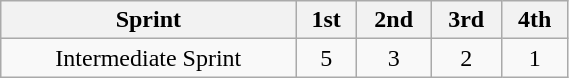<table class="wikitable" style="text-align:center;" width="30%">
<tr>
<th>Sprint</th>
<th>1st</th>
<th>2nd</th>
<th>3rd</th>
<th>4th</th>
</tr>
<tr>
<td>Intermediate Sprint</td>
<td>5</td>
<td>3</td>
<td>2</td>
<td>1</td>
</tr>
</table>
